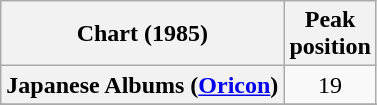<table class="wikitable sortable plainrowheaders">
<tr>
<th>Chart (1985)</th>
<th>Peak<br>position</th>
</tr>
<tr>
<th scope="row">Japanese Albums (<a href='#'>Oricon</a>)</th>
<td align="center">19</td>
</tr>
<tr>
</tr>
<tr>
</tr>
</table>
